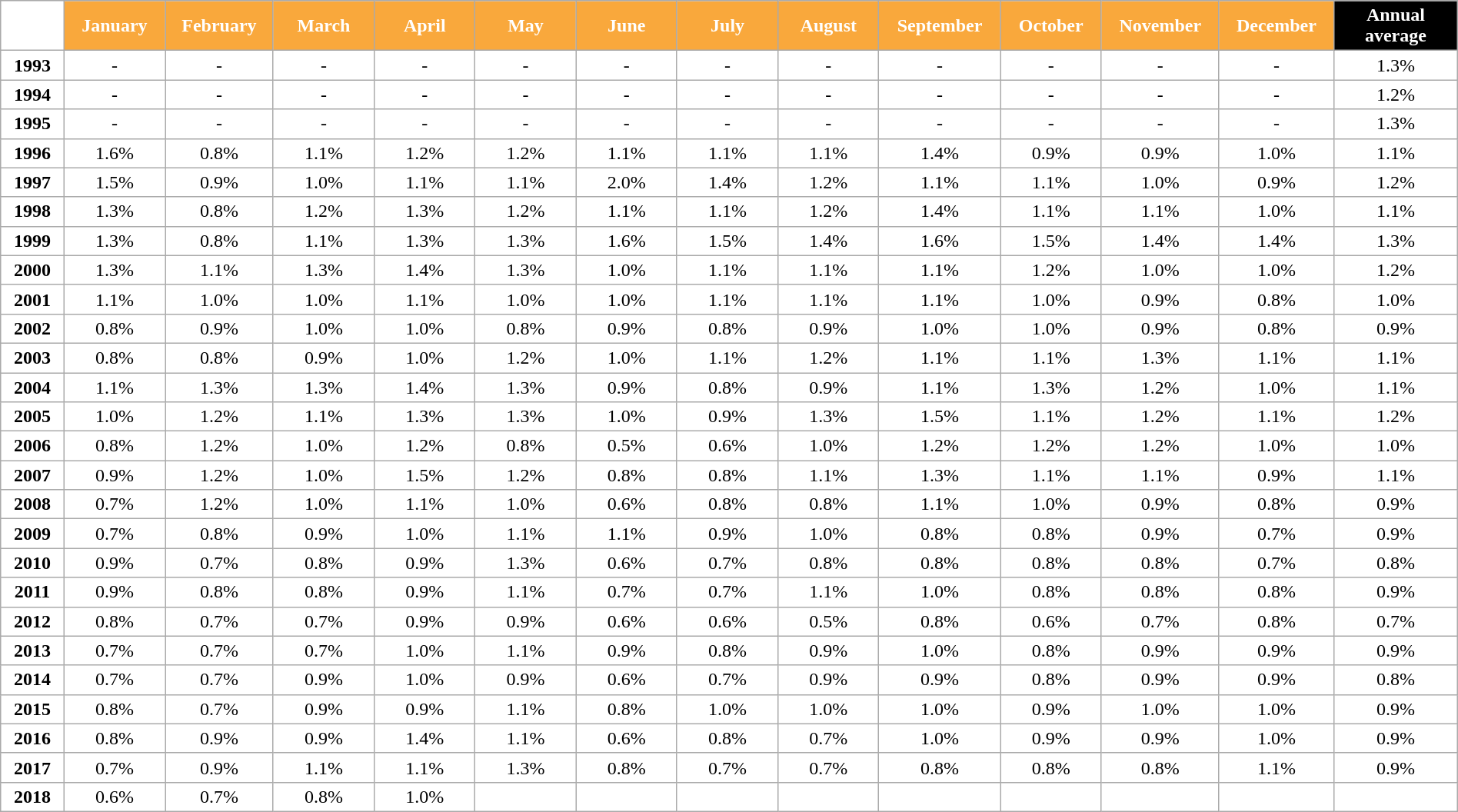<table class="wikitable" style="width:100%; margin:auto; background:#fff;">
<tr>
<th style="background:#fff; color:#fff; width:35px;"></th>
<th style="background:#f9a83c; color:#fff; width:60px;">January</th>
<th style="background:#f9a83c; color:#fff; width:60px;">February</th>
<th style="background:#f9a83c; color:#fff; width:60px;">March</th>
<th style="background:#f9a83c; color:#fff; width:60px;">April</th>
<th style="background:#f9a83c; color:#fff; width:60px;">May</th>
<th style="background:#f9a83c; color:#fff; width:60px;">June</th>
<th style="background:#f9a83c; color:#fff; width:60px;">July</th>
<th style="background:#f9a83c; color:#fff; width:60px;">August</th>
<th style="background:#f9a83c; color:#fff; width:60px;">September</th>
<th style="background:#f9a83c; color:#fff; width:60px;">October</th>
<th style="background:#f9a83c; color:#fff; width:60px;">November</th>
<th style="background:#f9a83c; color:#fff; width:60px;">December</th>
<th style="background:#000; color:#fff; width:75px;">Annual average</th>
</tr>
<tr style="text-align:center;">
<td><strong>1993</strong></td>
<td>-</td>
<td>-</td>
<td>-</td>
<td>-</td>
<td>-</td>
<td>-</td>
<td>-</td>
<td>-</td>
<td>-</td>
<td>-</td>
<td>-</td>
<td>-</td>
<td>1.3%</td>
</tr>
<tr style="text-align:center;">
<td><strong>1994</strong></td>
<td>-</td>
<td>-</td>
<td>-</td>
<td>-</td>
<td>-</td>
<td>-</td>
<td>-</td>
<td>-</td>
<td>-</td>
<td>-</td>
<td>-</td>
<td>-</td>
<td> 1.2%</td>
</tr>
<tr style="text-align:center;">
<td><strong>1995</strong></td>
<td>-</td>
<td>-</td>
<td>-</td>
<td>-</td>
<td>-</td>
<td>-</td>
<td>-</td>
<td>-</td>
<td>-</td>
<td>-</td>
<td>-</td>
<td>-</td>
<td> 1.3%</td>
</tr>
<tr style="text-align:center;">
<td><strong>1996</strong></td>
<td>1.6%</td>
<td>0.8%</td>
<td>1.1%</td>
<td>1.2%</td>
<td>1.2%</td>
<td>1.1%</td>
<td>1.1%</td>
<td>1.1%</td>
<td>1.4%</td>
<td>0.9%</td>
<td>0.9%</td>
<td>1.0%</td>
<td> 1.1%</td>
</tr>
<tr style="text-align:center;">
<td><strong>1997</strong></td>
<td>1.5%</td>
<td>0.9%</td>
<td>1.0%</td>
<td>1.1%</td>
<td>1.1%</td>
<td>2.0%</td>
<td>1.4%</td>
<td>1.2%</td>
<td>1.1%</td>
<td>1.1%</td>
<td>1.0%</td>
<td>0.9%</td>
<td> 1.2%</td>
</tr>
<tr style="text-align:center;">
<td><strong>1998</strong></td>
<td>1.3%</td>
<td>0.8%</td>
<td>1.2%</td>
<td>1.3%</td>
<td>1.2%</td>
<td>1.1%</td>
<td>1.1%</td>
<td>1.2%</td>
<td>1.4%</td>
<td>1.1%</td>
<td>1.1%</td>
<td>1.0%</td>
<td> 1.1%</td>
</tr>
<tr style="text-align:center;">
<td><strong>1999</strong></td>
<td>1.3%</td>
<td>0.8%</td>
<td>1.1%</td>
<td>1.3%</td>
<td>1.3%</td>
<td>1.6%</td>
<td>1.5%</td>
<td>1.4%</td>
<td>1.6%</td>
<td>1.5%</td>
<td>1.4%</td>
<td>1.4%</td>
<td> 1.3%</td>
</tr>
<tr style="text-align:center;">
<td><strong>2000</strong></td>
<td>1.3%</td>
<td>1.1%</td>
<td>1.3%</td>
<td>1.4%</td>
<td>1.3%</td>
<td>1.0%</td>
<td>1.1%</td>
<td>1.1%</td>
<td>1.1%</td>
<td>1.2%</td>
<td>1.0%</td>
<td>1.0%</td>
<td> 1.2%</td>
</tr>
<tr style="text-align:center;">
<td><strong>2001</strong></td>
<td>1.1%</td>
<td>1.0%</td>
<td>1.0%</td>
<td>1.1%</td>
<td>1.0%</td>
<td>1.0%</td>
<td>1.1%</td>
<td>1.1%</td>
<td>1.1%</td>
<td>1.0%</td>
<td>0.9%</td>
<td>0.8%</td>
<td> 1.0%</td>
</tr>
<tr style="text-align:center;">
<td><strong>2002</strong></td>
<td>0.8%</td>
<td>0.9%</td>
<td>1.0%</td>
<td>1.0%</td>
<td>0.8%</td>
<td>0.9%</td>
<td>0.8%</td>
<td>0.9%</td>
<td>1.0%</td>
<td>1.0%</td>
<td>0.9%</td>
<td>0.8%</td>
<td> 0.9%</td>
</tr>
<tr style="text-align:center;">
<td><strong>2003</strong></td>
<td>0.8%</td>
<td>0.8%</td>
<td>0.9%</td>
<td>1.0%</td>
<td>1.2%</td>
<td>1.0%</td>
<td>1.1%</td>
<td>1.2%</td>
<td>1.1%</td>
<td>1.1%</td>
<td>1.3%</td>
<td>1.1%</td>
<td> 1.1%</td>
</tr>
<tr style="text-align:center;">
<td><strong>2004</strong></td>
<td>1.1%</td>
<td>1.3%</td>
<td>1.3%</td>
<td>1.4%</td>
<td>1.3%</td>
<td>0.9%</td>
<td>0.8%</td>
<td>0.9%</td>
<td>1.1%</td>
<td>1.3%</td>
<td>1.2%</td>
<td>1.0%</td>
<td>1.1%</td>
</tr>
<tr style="text-align:center;">
<td><strong>2005</strong></td>
<td>1.0%</td>
<td>1.2%</td>
<td>1.1%</td>
<td>1.3%</td>
<td>1.3%</td>
<td>1.0%</td>
<td>0.9%</td>
<td>1.3%</td>
<td>1.5%</td>
<td>1.1%</td>
<td>1.2%</td>
<td>1.1%</td>
<td> 1.2%</td>
</tr>
<tr style="text-align:center;">
<td><strong>2006</strong></td>
<td>0.8%</td>
<td>1.2%</td>
<td>1.0%</td>
<td>1.2%</td>
<td>0.8%</td>
<td>0.5%</td>
<td>0.6%</td>
<td>1.0%</td>
<td>1.2%</td>
<td>1.2%</td>
<td>1.2%</td>
<td>1.0%</td>
<td> 1.0%</td>
</tr>
<tr style="text-align:center;">
<td><strong>2007</strong></td>
<td>0.9%</td>
<td>1.2%</td>
<td>1.0%</td>
<td>1.5%</td>
<td>1.2%</td>
<td>0.8%</td>
<td>0.8%</td>
<td>1.1%</td>
<td>1.3%</td>
<td>1.1%</td>
<td>1.1%</td>
<td>0.9%</td>
<td> 1.1%</td>
</tr>
<tr style="text-align:center;">
<td><strong>2008</strong></td>
<td>0.7%</td>
<td>1.2%</td>
<td>1.0%</td>
<td>1.1%</td>
<td>1.0%</td>
<td>0.6%</td>
<td>0.8%</td>
<td>0.8%</td>
<td>1.1%</td>
<td>1.0%</td>
<td>0.9%</td>
<td>0.8%</td>
<td> 0.9%</td>
</tr>
<tr style="text-align:center;">
<td><strong>2009</strong></td>
<td>0.7%</td>
<td>0.8%</td>
<td>0.9%</td>
<td>1.0%</td>
<td>1.1%</td>
<td>1.1%</td>
<td>0.9%</td>
<td>1.0%</td>
<td>0.8%</td>
<td>0.8%</td>
<td>0.9%</td>
<td>0.7%</td>
<td>0.9%</td>
</tr>
<tr style="text-align:center;">
<td><strong>2010</strong></td>
<td>0.9%</td>
<td>0.7%</td>
<td>0.8%</td>
<td>0.9%</td>
<td>1.3%</td>
<td>0.6%</td>
<td>0.7%</td>
<td>0.8%</td>
<td>0.8%</td>
<td>0.8%</td>
<td>0.8%</td>
<td>0.7%</td>
<td> 0.8%</td>
</tr>
<tr style="text-align:center;">
<td><strong>2011</strong></td>
<td>0.9%</td>
<td>0.8%</td>
<td>0.8%</td>
<td>0.9%</td>
<td>1.1%</td>
<td>0.7%</td>
<td>0.7%</td>
<td>1.1%</td>
<td>1.0%</td>
<td>0.8%</td>
<td>0.8%</td>
<td>0.8%</td>
<td> 0.9%</td>
</tr>
<tr style="text-align:center;">
<td><strong>2012</strong></td>
<td>0.8%</td>
<td>0.7%</td>
<td>0.7%</td>
<td>0.9%</td>
<td>0.9%</td>
<td>0.6%</td>
<td>0.6%</td>
<td>0.5%</td>
<td>0.8%</td>
<td>0.6%</td>
<td>0.7%</td>
<td>0.8%</td>
<td> 0.7%</td>
</tr>
<tr style="text-align:center;">
<td><strong>2013</strong></td>
<td>0.7%</td>
<td>0.7%</td>
<td>0.7%</td>
<td>1.0%</td>
<td>1.1%</td>
<td>0.9%</td>
<td>0.8%</td>
<td>0.9%</td>
<td>1.0%</td>
<td>0.8%</td>
<td>0.9%</td>
<td>0.9%</td>
<td> 0.9%</td>
</tr>
<tr style="text-align:center;">
<td><strong>2014</strong></td>
<td>0.7%</td>
<td>0.7%</td>
<td>0.9%</td>
<td>1.0%</td>
<td>0.9%</td>
<td>0.6%</td>
<td>0.7%</td>
<td>0.9%</td>
<td>0.9%</td>
<td>0.8%</td>
<td>0.9%</td>
<td>0.9%</td>
<td> 0.8%</td>
</tr>
<tr style="text-align:center;">
<td><strong>2015</strong></td>
<td>0.8%</td>
<td>0.7%</td>
<td>0.9%</td>
<td>0.9%</td>
<td>1.1%</td>
<td>0.8%</td>
<td>1.0%</td>
<td>1.0%</td>
<td>1.0%</td>
<td>0.9%</td>
<td>1.0%</td>
<td>1.0%</td>
<td> 0.9%</td>
</tr>
<tr style="text-align:center;">
<td><strong>2016</strong></td>
<td>0.8%</td>
<td>0.9%</td>
<td>0.9%</td>
<td>1.4%</td>
<td>1.1%</td>
<td>0.6%</td>
<td>0.8%</td>
<td>0.7%</td>
<td>1.0%</td>
<td>0.9%</td>
<td>0.9%</td>
<td>1.0%</td>
<td>0.9%</td>
</tr>
<tr style="text-align:center;">
<td><strong>2017</strong></td>
<td>0.7%</td>
<td>0.9%</td>
<td>1.1%</td>
<td>1.1%</td>
<td>1.3%</td>
<td>0.8%</td>
<td>0.7%</td>
<td>0.7%</td>
<td>0.8%</td>
<td>0.8%</td>
<td>0.8%</td>
<td>1.1%</td>
<td>0.9%</td>
</tr>
<tr align="center">
<td><strong>2018</strong></td>
<td>0.6%</td>
<td>0.7%</td>
<td>0.8%</td>
<td>1.0%</td>
<td></td>
<td></td>
<td></td>
<td></td>
<td></td>
<td></td>
<td></td>
<td></td>
<td></td>
</tr>
</table>
